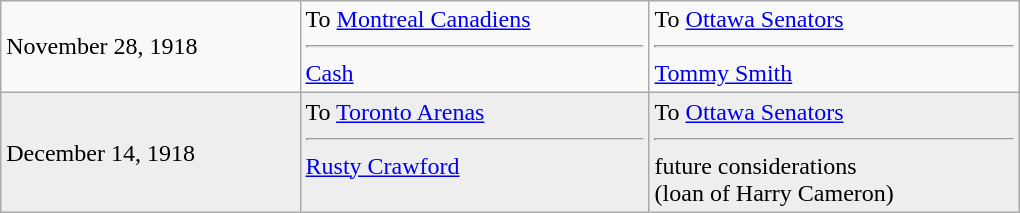<table class="wikitable" style="border:1px solid #999999; width:680px;">
<tr>
<td>November 28, 1918</td>
<td valign="top">To <a href='#'>Montreal Canadiens</a><hr><a href='#'>Cash</a></td>
<td valign="top">To <a href='#'>Ottawa Senators</a><hr><a href='#'>Tommy Smith</a></td>
</tr>
<tr bgcolor="eeeeee">
<td>December 14, 1918</td>
<td valign="top">To <a href='#'>Toronto Arenas</a><hr><a href='#'>Rusty Crawford</a></td>
<td valign="top">To <a href='#'>Ottawa Senators</a><hr>future considerations<br>(loan of Harry Cameron)</td>
</tr>
</table>
